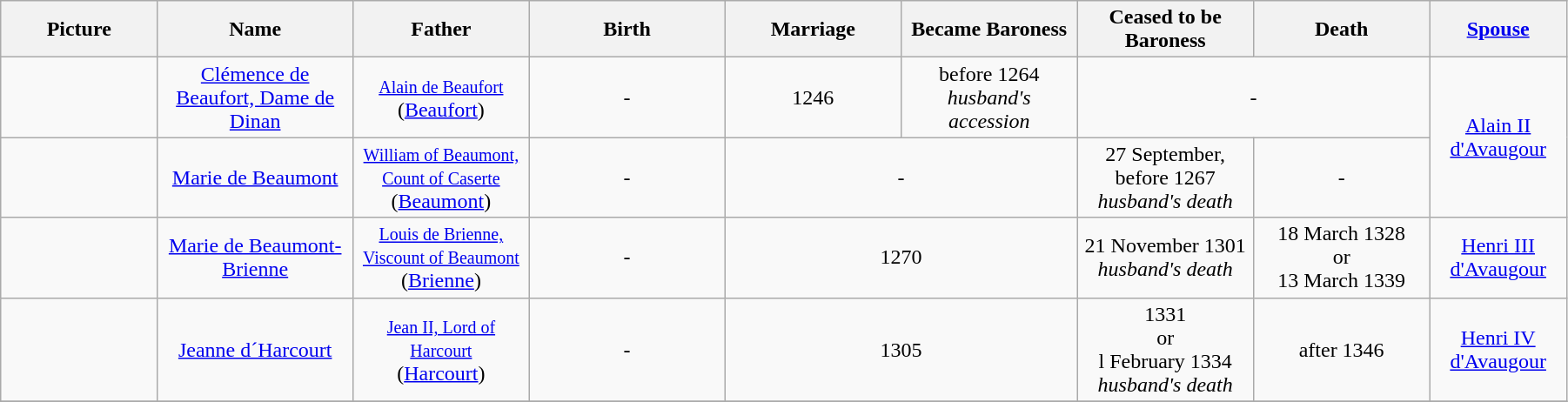<table width=95% class="wikitable">
<tr>
<th width = "8%">Picture</th>
<th width = "10%">Name</th>
<th width = "9%">Father</th>
<th width = "10%">Birth</th>
<th width = "9%">Marriage</th>
<th width = "9%">Became Baroness</th>
<th width = "9%">Ceased to be Baroness</th>
<th width = "9%">Death</th>
<th width = "7%"><a href='#'>Spouse</a></th>
</tr>
<tr>
<td align="center"></td>
<td align="center"><a href='#'>Clémence de Beaufort, Dame de Dinan</a></td>
<td align="center"><small><a href='#'>Alain de Beaufort</a></small><br> (<a href='#'>Beaufort</a>)</td>
<td align="center">-</td>
<td align="center">1246</td>
<td align="center">before 1264<br><em>husband's accession</em></td>
<td align="center" colspan="2">-</td>
<td align="center" rowspan="2"><a href='#'>Alain II d'Avaugour</a></td>
</tr>
<tr>
<td align="center"></td>
<td align="center"><a href='#'>Marie de Beaumont</a></td>
<td align="center"><small><a href='#'>William of Beaumont, Count of Caserte</a></small><br> (<a href='#'>Beaumont</a>)</td>
<td align="center">-</td>
<td align="center" colspan="2">-</td>
<td align="center">27 September, before 1267<br><em>husband's death</em></td>
<td align="center">-</td>
</tr>
<tr>
<td align="center"></td>
<td align="center"><a href='#'>Marie de Beaumont-Brienne</a></td>
<td align="center"><small><a href='#'>Louis de Brienne, Viscount of Beaumont</a></small><br> (<a href='#'>Brienne</a>)</td>
<td align="center">-</td>
<td align="center" colspan="2">1270</td>
<td align="center">21 November 1301<br><em>husband's death</em></td>
<td align="center">18 March 1328<br>or<br>13 March 1339</td>
<td align="center"><a href='#'>Henri III d'Avaugour</a></td>
</tr>
<tr>
<td align="center"></td>
<td align="center"><a href='#'>Jeanne d´Harcourt</a></td>
<td align="center"><small><a href='#'>Jean II, Lord of Harcourt</a></small><br> (<a href='#'>Harcourt</a>)</td>
<td align="center">-</td>
<td align="center" colspan="2">1305</td>
<td align="center">1331<br>or<br>l February 1334<br><em>husband's death</em></td>
<td align="center">after 1346</td>
<td align="center"><a href='#'>Henri IV d'Avaugour</a></td>
</tr>
<tr>
</tr>
</table>
